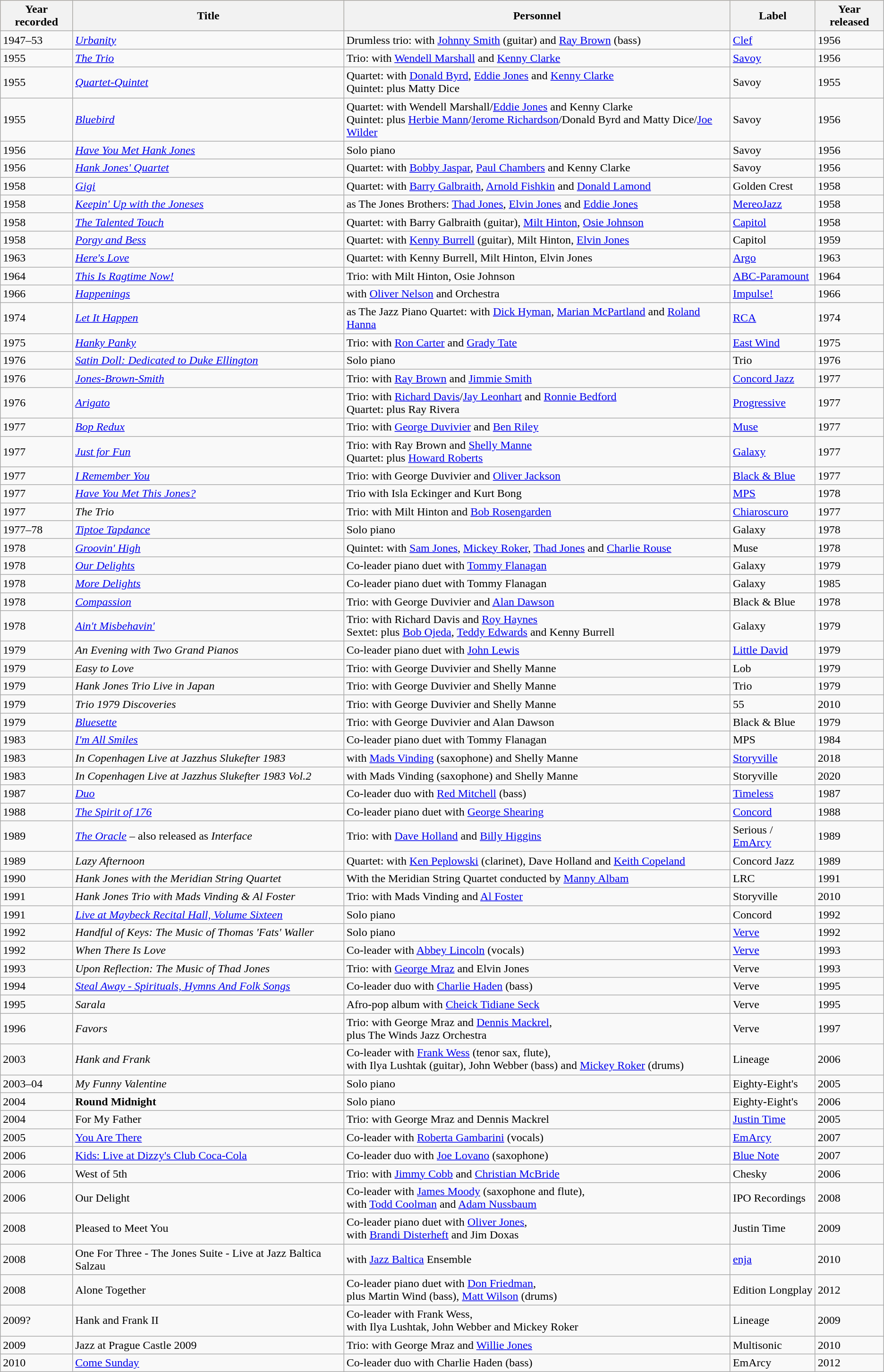<table class="wikitable sortable">
<tr style="background:#ffdead;">
<th>Year recorded</th>
<th>Title</th>
<th>Personnel</th>
<th>Label</th>
<th>Year released</th>
</tr>
<tr>
<td>1947–53</td>
<td><em><a href='#'>Urbanity</a></em></td>
<td>Drumless trio: with <a href='#'>Johnny Smith</a> (guitar) and <a href='#'>Ray Brown</a> (bass)</td>
<td><a href='#'>Clef</a></td>
<td>1956</td>
</tr>
<tr>
<td>1955</td>
<td><em><a href='#'>The Trio</a></em></td>
<td>Trio: with <a href='#'>Wendell Marshall</a> and <a href='#'>Kenny Clarke</a></td>
<td><a href='#'>Savoy</a></td>
<td>1956</td>
</tr>
<tr>
<td>1955</td>
<td><em><a href='#'>Quartet-Quintet</a></em></td>
<td>Quartet: with <a href='#'>Donald Byrd</a>, <a href='#'>Eddie Jones</a> and <a href='#'>Kenny Clarke</a><br>Quintet: plus Matty Dice</td>
<td>Savoy</td>
<td>1955</td>
</tr>
<tr>
<td>1955</td>
<td><em><a href='#'>Bluebird</a></em></td>
<td>Quartet: with Wendell Marshall/<a href='#'>Eddie Jones</a> and Kenny Clarke<br>Quintet: plus <a href='#'>Herbie Mann</a>/<a href='#'>Jerome Richardson</a>/Donald Byrd and Matty Dice/<a href='#'>Joe Wilder</a></td>
<td>Savoy</td>
<td>1956</td>
</tr>
<tr>
<td>1956</td>
<td><em><a href='#'>Have You Met Hank Jones</a></em></td>
<td>Solo piano</td>
<td>Savoy</td>
<td>1956</td>
</tr>
<tr>
<td>1956</td>
<td><em><a href='#'>Hank Jones' Quartet</a></em></td>
<td>Quartet: with <a href='#'>Bobby Jaspar</a>, <a href='#'>Paul Chambers</a> and Kenny Clarke</td>
<td>Savoy</td>
<td>1956</td>
</tr>
<tr>
<td>1958</td>
<td><em><a href='#'>Gigi</a></em></td>
<td>Quartet: with <a href='#'>Barry Galbraith</a>, <a href='#'>Arnold Fishkin</a> and <a href='#'>Donald Lamond</a></td>
<td>Golden Crest</td>
<td>1958</td>
</tr>
<tr>
<td>1958</td>
<td><em><a href='#'>Keepin' Up with the Joneses</a></em></td>
<td>as The Jones Brothers: <a href='#'>Thad Jones</a>, <a href='#'>Elvin Jones</a> and <a href='#'>Eddie Jones</a></td>
<td><a href='#'>MereoJazz</a></td>
<td>1958</td>
</tr>
<tr>
<td>1958</td>
<td><em><a href='#'>The Talented Touch</a></em></td>
<td>Quartet: with Barry Galbraith (guitar), <a href='#'>Milt Hinton</a>, <a href='#'>Osie Johnson</a></td>
<td><a href='#'>Capitol</a></td>
<td>1958</td>
</tr>
<tr>
<td>1958</td>
<td><em><a href='#'>Porgy and Bess</a></em></td>
<td>Quartet: with <a href='#'>Kenny Burrell</a> (guitar), Milt Hinton, <a href='#'>Elvin Jones</a></td>
<td>Capitol</td>
<td>1959</td>
</tr>
<tr>
<td>1963</td>
<td><em><a href='#'>Here's Love</a></em></td>
<td>Quartet: with Kenny Burrell, Milt Hinton, Elvin Jones</td>
<td><a href='#'>Argo</a></td>
<td>1963</td>
</tr>
<tr>
<td>1964</td>
<td><em><a href='#'>This Is Ragtime Now!</a></em></td>
<td>Trio: with Milt Hinton, Osie Johnson</td>
<td><a href='#'>ABC-Paramount</a></td>
<td>1964</td>
</tr>
<tr>
<td>1966</td>
<td><em><a href='#'>Happenings</a></em></td>
<td>with <a href='#'>Oliver Nelson</a> and Orchestra</td>
<td><a href='#'>Impulse!</a></td>
<td>1966</td>
</tr>
<tr>
<td>1974</td>
<td><em> <a href='#'>Let It Happen</a></em></td>
<td>as The Jazz Piano Quartet: with <a href='#'>Dick Hyman</a>, <a href='#'>Marian McPartland</a> and <a href='#'>Roland Hanna</a></td>
<td><a href='#'>RCA</a></td>
<td>1974</td>
</tr>
<tr>
<td>1975</td>
<td><em><a href='#'>Hanky Panky</a></em></td>
<td>Trio: with <a href='#'>Ron Carter</a> and <a href='#'>Grady Tate</a></td>
<td><a href='#'>East Wind</a></td>
<td>1975</td>
</tr>
<tr>
<td>1976</td>
<td><em><a href='#'>Satin Doll: Dedicated to Duke Ellington</a></em></td>
<td>Solo piano</td>
<td>Trio</td>
<td>1976</td>
</tr>
<tr>
<td>1976</td>
<td><em><a href='#'>Jones-Brown-Smith</a></em></td>
<td>Trio: with <a href='#'>Ray Brown</a> and <a href='#'>Jimmie Smith</a></td>
<td><a href='#'>Concord Jazz</a></td>
<td>1977</td>
</tr>
<tr>
<td>1976</td>
<td><em><a href='#'>Arigato</a></em></td>
<td>Trio: with <a href='#'>Richard Davis</a>/<a href='#'>Jay Leonhart</a> and <a href='#'>Ronnie Bedford</a><br>Quartet: plus Ray Rivera</td>
<td><a href='#'>Progressive</a></td>
<td>1977</td>
</tr>
<tr>
<td>1977</td>
<td><em><a href='#'>Bop Redux</a></em></td>
<td>Trio: with <a href='#'>George Duvivier</a> and <a href='#'>Ben Riley</a></td>
<td><a href='#'>Muse</a></td>
<td>1977</td>
</tr>
<tr>
<td>1977</td>
<td><em><a href='#'>Just for Fun</a></em></td>
<td>Trio: with Ray Brown and <a href='#'>Shelly Manne</a> <br>Quartet: plus <a href='#'>Howard Roberts</a></td>
<td><a href='#'>Galaxy</a></td>
<td>1977</td>
</tr>
<tr>
<td>1977</td>
<td><em><a href='#'>I Remember You</a></em></td>
<td>Trio: with George Duvivier and <a href='#'>Oliver Jackson</a></td>
<td><a href='#'>Black & Blue</a></td>
<td>1977</td>
</tr>
<tr>
<td>1977</td>
<td><em><a href='#'>Have You Met This Jones?</a></em></td>
<td>Trio with Isla Eckinger and Kurt Bong</td>
<td><a href='#'>MPS</a></td>
<td>1978</td>
</tr>
<tr>
<td>1977</td>
<td><em>The Trio</em></td>
<td>Trio: with Milt Hinton and <a href='#'>Bob Rosengarden</a></td>
<td><a href='#'>Chiaroscuro</a></td>
<td>1977</td>
</tr>
<tr>
<td>1977–78</td>
<td><em><a href='#'>Tiptoe Tapdance</a></em></td>
<td>Solo piano</td>
<td>Galaxy</td>
<td>1978</td>
</tr>
<tr>
<td>1978</td>
<td><em><a href='#'>Groovin' High</a></em></td>
<td>Quintet: with <a href='#'>Sam Jones</a>, <a href='#'>Mickey Roker</a>, <a href='#'>Thad Jones</a> and <a href='#'>Charlie Rouse</a></td>
<td>Muse</td>
<td>1978</td>
</tr>
<tr>
<td>1978</td>
<td><em><a href='#'>Our Delights</a></em></td>
<td>Co-leader piano duet with <a href='#'>Tommy Flanagan</a></td>
<td>Galaxy</td>
<td>1979</td>
</tr>
<tr>
<td>1978</td>
<td><em><a href='#'>More Delights</a></em></td>
<td>Co-leader piano duet with Tommy Flanagan</td>
<td>Galaxy</td>
<td>1985</td>
</tr>
<tr>
<td>1978</td>
<td><em><a href='#'>Compassion</a></em></td>
<td>Trio: with George Duvivier and <a href='#'>Alan Dawson</a></td>
<td>Black & Blue</td>
<td>1978</td>
</tr>
<tr>
<td>1978</td>
<td><em><a href='#'>Ain't Misbehavin'</a></em></td>
<td>Trio: with Richard Davis and <a href='#'>Roy Haynes</a><br>Sextet: plus <a href='#'>Bob Ojeda</a>, <a href='#'>Teddy Edwards</a> and Kenny Burrell</td>
<td>Galaxy</td>
<td>1979</td>
</tr>
<tr>
<td>1979</td>
<td><em>An Evening with Two Grand Pianos</em></td>
<td>Co-leader piano duet with <a href='#'>John Lewis</a></td>
<td><a href='#'>Little David</a></td>
<td>1979</td>
</tr>
<tr>
<td>1979</td>
<td><em>Easy to Love</em></td>
<td>Trio: with George Duvivier and Shelly Manne</td>
<td>Lob</td>
<td>1979</td>
</tr>
<tr>
<td>1979</td>
<td><em>Hank Jones Trio Live in Japan</em></td>
<td>Trio: with George Duvivier and Shelly Manne</td>
<td>Trio</td>
<td>1979</td>
</tr>
<tr>
<td>1979</td>
<td><em>Trio 1979 Discoveries</em></td>
<td>Trio: with George Duvivier and Shelly Manne</td>
<td>55</td>
<td>2010</td>
</tr>
<tr>
<td>1979</td>
<td><em><a href='#'>Bluesette</a></em></td>
<td>Trio: with George Duvivier and Alan Dawson</td>
<td>Black & Blue</td>
<td>1979</td>
</tr>
<tr>
<td>1983</td>
<td><em><a href='#'>I'm All Smiles</a></em></td>
<td>Co-leader piano duet with Tommy Flanagan</td>
<td>MPS</td>
<td>1984</td>
</tr>
<tr>
<td>1983</td>
<td><em> In Copenhagen Live at Jazzhus Slukefter 1983</em></td>
<td>with <a href='#'>Mads Vinding</a> (saxophone) and Shelly Manne</td>
<td><a href='#'>Storyville</a></td>
<td>2018</td>
</tr>
<tr>
<td>1983</td>
<td><em> In Copenhagen Live at Jazzhus Slukefter 1983 Vol.2</em></td>
<td>with Mads Vinding (saxophone) and Shelly Manne</td>
<td>Storyville</td>
<td>2020</td>
</tr>
<tr>
<td>1987</td>
<td><em><a href='#'>Duo</a></em></td>
<td>Co-leader duo with <a href='#'>Red Mitchell</a> (bass)</td>
<td><a href='#'>Timeless</a></td>
<td>1987</td>
</tr>
<tr>
<td>1988</td>
<td><em><a href='#'>The Spirit of 176</a></em></td>
<td>Co-leader piano duet with <a href='#'>George Shearing</a></td>
<td><a href='#'>Concord</a></td>
<td>1988</td>
</tr>
<tr>
<td>1989</td>
<td><em><a href='#'>The Oracle</a></em> – also released as <em>Interface</em></td>
<td>Trio: with <a href='#'>Dave Holland</a> and <a href='#'>Billy Higgins</a></td>
<td>Serious / <a href='#'>EmArcy</a></td>
<td>1989</td>
</tr>
<tr>
<td>1989</td>
<td><em>Lazy Afternoon</em></td>
<td>Quartet: with <a href='#'>Ken Peplowski</a> (clarinet), Dave Holland and <a href='#'>Keith Copeland</a></td>
<td>Concord Jazz</td>
<td>1989</td>
</tr>
<tr>
<td>1990</td>
<td><em>Hank Jones with the Meridian String Quartet</em></td>
<td>With the Meridian String Quartet conducted by <a href='#'>Manny Albam</a></td>
<td>LRC</td>
<td>1991</td>
</tr>
<tr>
<td>1991</td>
<td><em>Hank Jones Trio with Mads Vinding & Al Foster</em></td>
<td>Trio: with Mads Vinding and <a href='#'>Al Foster</a></td>
<td>Storyville</td>
<td>2010</td>
</tr>
<tr>
<td>1991</td>
<td><em><a href='#'>Live at Maybeck Recital Hall, Volume Sixteen</a></em></td>
<td>Solo piano</td>
<td>Concord</td>
<td>1992</td>
</tr>
<tr>
<td>1992</td>
<td><em>Handful of Keys: The Music of Thomas 'Fats' Waller</em></td>
<td>Solo piano</td>
<td><a href='#'>Verve</a></td>
<td>1992</td>
</tr>
<tr>
<td>1992</td>
<td><em>When There Is Love</em></td>
<td>Co-leader with <a href='#'>Abbey Lincoln</a> (vocals)</td>
<td><a href='#'>Verve</a></td>
<td>1993</td>
</tr>
<tr>
<td>1993</td>
<td><em>Upon Reflection: The Music of Thad Jones</em></td>
<td>Trio: with <a href='#'>George Mraz</a> and Elvin Jones</td>
<td>Verve</td>
<td>1993</td>
</tr>
<tr>
<td>1994</td>
<td><em><a href='#'>Steal Away - Spirituals, Hymns And Folk Songs</a></em></td>
<td>Co-leader duo with <a href='#'>Charlie Haden</a> (bass)</td>
<td>Verve</td>
<td>1995</td>
</tr>
<tr>
<td>1995</td>
<td><em>Sarala</em></td>
<td>Afro-pop album with <a href='#'>Cheick Tidiane Seck</a></td>
<td>Verve</td>
<td>1995</td>
</tr>
<tr>
<td>1996</td>
<td><em>Favors</em></td>
<td>Trio: with George Mraz and <a href='#'>Dennis Mackrel</a>, <br>plus The Winds Jazz Orchestra</td>
<td>Verve</td>
<td>1997</td>
</tr>
<tr>
<td>2003</td>
<td><em>Hank and Frank</em></td>
<td>Co-leader with <a href='#'>Frank Wess</a> (tenor sax, flute), <br>with Ilya Lushtak (guitar), John Webber (bass) and <a href='#'>Mickey Roker</a> (drums)</td>
<td>Lineage</td>
<td>2006</td>
</tr>
<tr>
<td>2003–04</td>
<td><em>My Funny Valentine</em></td>
<td>Solo piano</td>
<td>Eighty-Eight's</td>
<td>2005</td>
</tr>
<tr>
<td>2004</td>
<td><strong>Round Midnight<em></td>
<td>Solo piano</td>
<td>Eighty-Eight's</td>
<td>2006</td>
</tr>
<tr>
<td>2004</td>
<td></em>For My Father<em></td>
<td>Trio: with George Mraz and Dennis Mackrel</td>
<td><a href='#'>Justin Time</a></td>
<td>2005</td>
</tr>
<tr>
<td>2005</td>
<td></em><a href='#'>You Are There</a><em></td>
<td>Co-leader with <a href='#'>Roberta Gambarini</a> (vocals)</td>
<td><a href='#'>EmArcy</a></td>
<td>2007</td>
</tr>
<tr>
<td>2006</td>
<td></em><a href='#'>Kids: Live at Dizzy's Club Coca-Cola</a><em></td>
<td>Co-leader duo with <a href='#'>Joe Lovano</a> (saxophone)</td>
<td><a href='#'>Blue Note</a></td>
<td>2007</td>
</tr>
<tr>
<td>2006</td>
<td></em>West of 5th<em></td>
<td>Trio: with <a href='#'>Jimmy Cobb</a> and <a href='#'>Christian McBride</a></td>
<td>Chesky</td>
<td>2006</td>
</tr>
<tr>
<td>2006</td>
<td></em>Our Delight<em></td>
<td>Co-leader with <a href='#'>James Moody</a> (saxophone and flute), <br>with <a href='#'>Todd Coolman</a> and <a href='#'>Adam Nussbaum</a></td>
<td>IPO Recordings</td>
<td>2008</td>
</tr>
<tr>
<td>2008</td>
<td></em>Pleased to Meet You<em></td>
<td>Co-leader piano duet with <a href='#'>Oliver Jones</a>, <br>with <a href='#'>Brandi Disterheft</a> and Jim Doxas</td>
<td>Justin Time</td>
<td>2009</td>
</tr>
<tr>
<td>2008</td>
<td></em>One For Three - The Jones Suite - Live at Jazz Baltica Salzau<em></td>
<td>with <a href='#'>Jazz Baltica</a> Ensemble</td>
<td><a href='#'>enja</a></td>
<td>2010</td>
</tr>
<tr>
<td>2008</td>
<td></em>Alone Together<em></td>
<td>Co-leader piano duet with <a href='#'>Don Friedman</a>, <br>plus Martin Wind (bass), <a href='#'>Matt Wilson</a> (drums)</td>
<td>Edition Longplay</td>
<td>2012</td>
</tr>
<tr>
<td>2009?</td>
<td></em>Hank and Frank II<em></td>
<td>Co-leader with Frank Wess, <br>with Ilya Lushtak, John Webber and Mickey Roker</td>
<td>Lineage</td>
<td>2009</td>
</tr>
<tr>
<td>2009</td>
<td></em>Jazz at Prague Castle 2009<em></td>
<td>Trio: with George Mraz and <a href='#'>Willie Jones</a></td>
<td>Multisonic</td>
<td>2010</td>
</tr>
<tr>
<td>2010</td>
<td></em><a href='#'>Come Sunday</a><em></td>
<td>Co-leader duo with Charlie Haden (bass)</td>
<td>EmArcy</td>
<td>2012</td>
</tr>
</table>
